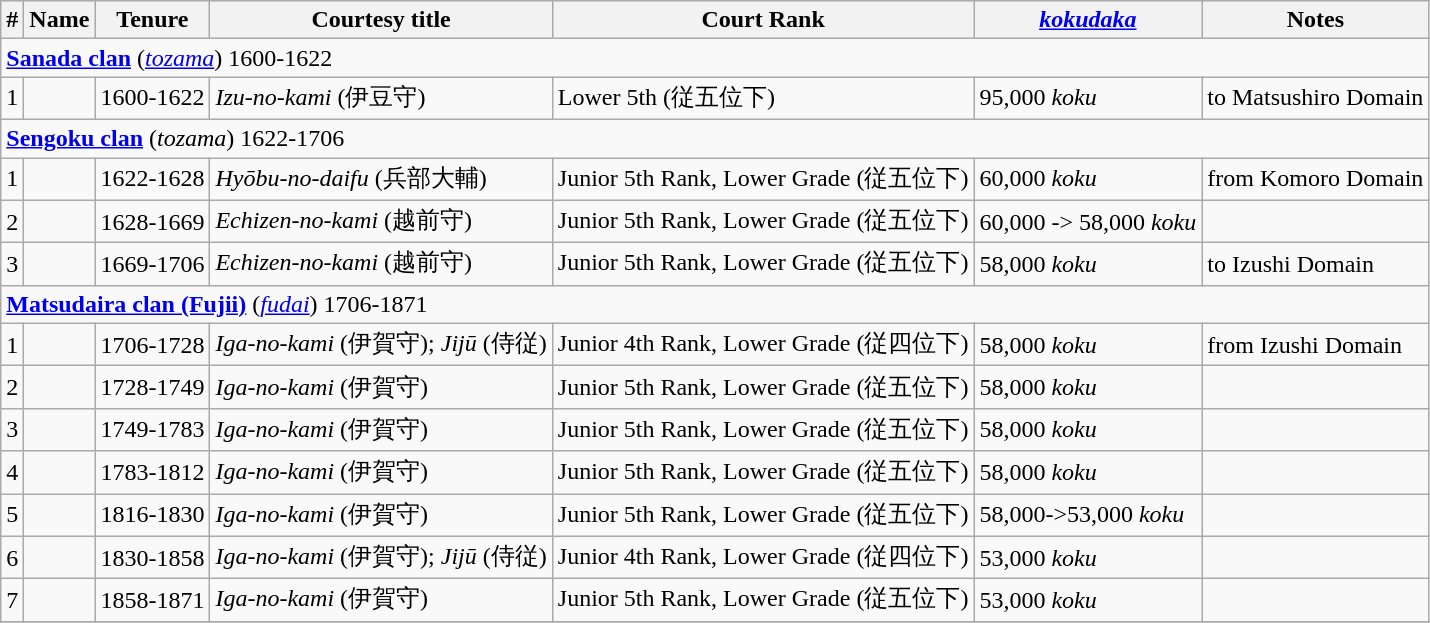<table class=wikitable>
<tr>
<th>#</th>
<th>Name</th>
<th>Tenure</th>
<th>Courtesy title</th>
<th>Court Rank</th>
<th><em><a href='#'>kokudaka</a></em></th>
<th>Notes</th>
</tr>
<tr>
<td colspan=7> <strong><a href='#'>Sanada clan</a></strong> (<em><a href='#'>tozama</a></em>) 1600-1622 </td>
</tr>
<tr>
<td>1</td>
<td></td>
<td>1600-1622</td>
<td><em>Izu-no-kami</em> (伊豆守)</td>
<td>Lower 5th (従五位下)</td>
<td>95,000 <em>koku</em></td>
<td>to Matsushiro Domain</td>
</tr>
<tr>
<td colspan=7> <strong><a href='#'>Sengoku clan</a></strong> (<em>tozama</em>) 1622-1706 </td>
</tr>
<tr>
<td>1</td>
<td></td>
<td>1622-1628</td>
<td><em>Hyōbu-no-daifu</em> (兵部大輔)</td>
<td>Junior 5th Rank, Lower Grade (従五位下)</td>
<td>60,000 <em>koku</em></td>
<td>from Komoro Domain</td>
</tr>
<tr>
<td>2</td>
<td></td>
<td>1628-1669</td>
<td><em>Echizen-no-kami</em> (越前守)</td>
<td>Junior 5th Rank, Lower Grade (従五位下)</td>
<td>60,000 -> 58,000 <em>koku</em></td>
<td></td>
</tr>
<tr>
<td>3</td>
<td></td>
<td>1669-1706</td>
<td><em>Echizen-no-kami</em> (越前守)</td>
<td>Junior 5th Rank, Lower Grade (従五位下)</td>
<td>58,000 <em>koku</em></td>
<td>to Izushi Domain</td>
</tr>
<tr>
<td colspan=7> <strong><a href='#'>Matsudaira clan (Fujii)</a></strong> (<em><a href='#'>fudai</a></em>) 1706-1871</td>
</tr>
<tr>
<td>1</td>
<td></td>
<td>1706-1728</td>
<td><em>Iga-no-kami</em> (伊賀守); <em>Jijū</em> (侍従)</td>
<td>Junior 4th Rank, Lower Grade (従四位下)</td>
<td>58,000 <em>koku</em></td>
<td>from Izushi Domain</td>
</tr>
<tr>
<td>2</td>
<td></td>
<td>1728-1749</td>
<td><em>Iga-no-kami</em> (伊賀守)</td>
<td>Junior 5th Rank, Lower Grade (従五位下)</td>
<td>58,000  <em>koku</em></td>
<td></td>
</tr>
<tr>
<td>3</td>
<td></td>
<td>1749-1783</td>
<td><em>Iga-no-kami</em> (伊賀守)</td>
<td>Junior 5th Rank, Lower Grade (従五位下)</td>
<td>58,000 <em>koku</em></td>
<td></td>
</tr>
<tr>
<td>4</td>
<td></td>
<td>1783-1812</td>
<td><em>Iga-no-kami</em> (伊賀守)</td>
<td>Junior 5th Rank, Lower Grade (従五位下)</td>
<td>58,000 <em>koku</em></td>
<td></td>
</tr>
<tr>
<td>5</td>
<td></td>
<td>1816-1830</td>
<td><em>Iga-no-kami</em> (伊賀守)</td>
<td>Junior 5th Rank, Lower Grade (従五位下)</td>
<td>58,000->53,000 <em>koku</em></td>
<td></td>
</tr>
<tr>
<td>6</td>
<td></td>
<td>1830-1858</td>
<td><em>Iga-no-kami</em> (伊賀守); <em>Jijū</em> (侍従)</td>
<td>Junior 4th Rank, Lower Grade (従四位下)</td>
<td>53,000 <em>koku</em></td>
<td></td>
</tr>
<tr>
<td>7</td>
<td></td>
<td>1858-1871</td>
<td><em>Iga-no-kami</em> (伊賀守)</td>
<td>Junior 5th Rank, Lower Grade (従五位下)</td>
<td>53,000 <em>koku</em></td>
<td></td>
</tr>
<tr>
</tr>
</table>
